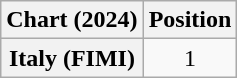<table class="wikitable sortable plainrowheaders" style="text-align:center">
<tr>
<th scope="col">Chart (2024)</th>
<th scope="col">Position</th>
</tr>
<tr>
<th scope="row">Italy (FIMI)</th>
<td>1</td>
</tr>
</table>
